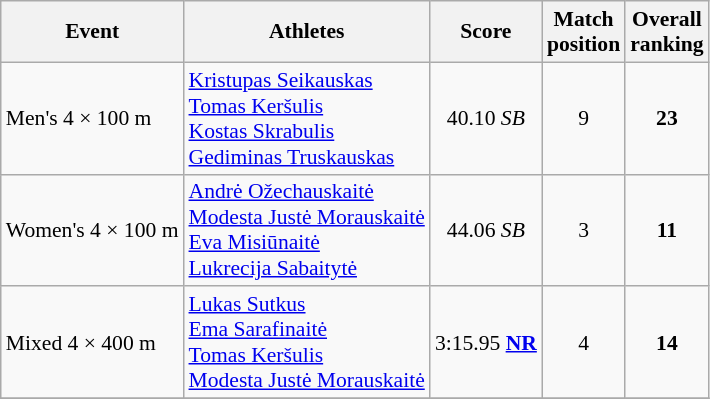<table class="wikitable" style="text-align:left; font-size:90%">
<tr>
<th>Event</th>
<th>Athletes</th>
<th>Score</th>
<th>Match<br>position</th>
<th>Overall<br>ranking</th>
</tr>
<tr>
<td>Men's 4 × 100 m</td>
<td><a href='#'>Kristupas Seikauskas</a><br><a href='#'>Tomas Keršulis</a><br><a href='#'>Kostas Skrabulis</a><br><a href='#'>Gediminas Truskauskas</a></td>
<td align="center">40.10 <em>SB</em></td>
<td align="center">9</td>
<td align="center"><strong>23</strong></td>
</tr>
<tr>
<td>Women's 4 × 100 m</td>
<td><a href='#'>Andrė Ožechauskaitė</a><br><a href='#'>Modesta Justė Morauskaitė</a><br><a href='#'>Eva Misiūnaitė</a><br><a href='#'>Lukrecija Sabaitytė</a></td>
<td align="center">44.06 <em>SB</em></td>
<td align="center">3</td>
<td align="center"><strong>11</strong></td>
</tr>
<tr>
<td>Mixed 4 × 400 m</td>
<td><a href='#'>Lukas Sutkus</a><br><a href='#'>Ema Sarafinaitė</a><br><a href='#'>Tomas Keršulis</a><br><a href='#'>Modesta Justė Morauskaitė</a></td>
<td align="center">3:15.95 <strong><a href='#'>NR</a></strong></td>
<td align="center">4</td>
<td align="center"><strong>14</strong></td>
</tr>
<tr>
</tr>
</table>
